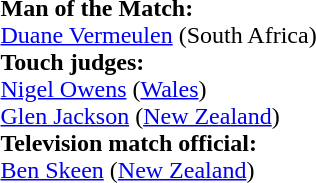<table style="width:50%">
<tr>
<td><br><strong>Man of the Match:</strong>
<br><a href='#'>Duane Vermeulen</a> (South Africa)<br><strong>Touch judges:</strong>
<br><a href='#'>Nigel Owens</a> (<a href='#'>Wales</a>)
<br><a href='#'>Glen Jackson</a> (<a href='#'>New Zealand</a>)
<br><strong>Television match official:</strong>
<br><a href='#'>Ben Skeen</a> (<a href='#'>New Zealand</a>)</td>
</tr>
</table>
